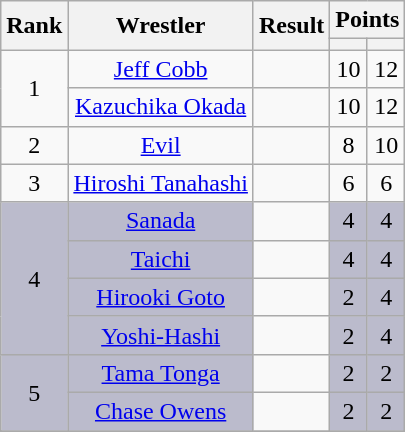<table class="wikitable mw-collapsible mw-collapsed" plainrowheaders sortable" style="text-align: center">
<tr>
<th scope="col" rowspan="2">Rank</th>
<th scope="col" rowspan="2">Wrestler</th>
<th scope="col" rowspan="2">Result</th>
<th scope="col" colspan="2">Points</th>
</tr>
<tr>
<th></th>
<th></th>
</tr>
<tr>
<td rowspan="2">1</td>
<td><a href='#'>Jeff Cobb</a></td>
<td></td>
<td>10</td>
<td>12</td>
</tr>
<tr>
<td><a href='#'>Kazuchika Okada</a></td>
<td></td>
<td>10</td>
<td>12</td>
</tr>
<tr>
<td rowspan="1">2</td>
<td><a href='#'>Evil</a></td>
<td></td>
<td>8</td>
<td>10</td>
</tr>
<tr>
<td rowspan="1">3</td>
<td><a href='#'>Hiroshi Tanahashi</a></td>
<td></td>
<td>6</td>
<td>6</td>
</tr>
<tr>
<td rowspan="4"  style="background: #BBBBCC;">4</td>
<td style="background: #BBBBCC;"><a href='#'>Sanada</a></td>
<td></td>
<td style="background: #BBBBCC;">4</td>
<td style="background: #BBBBCC;">4</td>
</tr>
<tr>
<td style="background: #BBBBCC;"><a href='#'>Taichi</a></td>
<td></td>
<td style="background: #BBBBCC;">4</td>
<td style="background: #BBBBCC;">4</td>
</tr>
<tr>
<td style="background: #BBBBCC;"><a href='#'>Hirooki Goto</a></td>
<td></td>
<td style="background: #BBBBCC;">2</td>
<td style="background: #BBBBCC;">4</td>
</tr>
<tr>
<td style="background: #BBBBCC;"><a href='#'>Yoshi-Hashi</a></td>
<td></td>
<td style="background: #BBBBCC;">2</td>
<td style="background: #BBBBCC;">4</td>
</tr>
<tr>
<td rowspan="2" style="background: #BBBBCC;">5</td>
<td style="background: #BBBBCC;"><a href='#'>Tama Tonga</a></td>
<td></td>
<td style="background: #BBBBCC;">2</td>
<td style="background: #BBBBCC;">2</td>
</tr>
<tr>
<td style="background: #BBBBCC;"><a href='#'>Chase Owens</a></td>
<td></td>
<td style="background: #BBBBCC;">2</td>
<td style="background: #BBBBCC;">2</td>
</tr>
<tr>
</tr>
<tr>
</tr>
</table>
